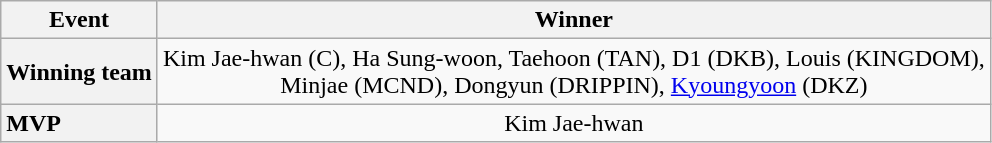<table class="wikitable">
<tr>
<th>Event</th>
<th>Winner </th>
</tr>
<tr>
<th style="text-align:left">Winning team</th>
<td style="text-align:center">Kim Jae-hwan (C), Ha Sung-woon, Taehoon (TAN), D1 (DKB), Louis (KINGDOM),<br>Minjae (MCND), Dongyun (DRIPPIN), <a href='#'>Kyoungyoon</a> (DKZ)</td>
</tr>
<tr>
<th style="text-align:left">MVP</th>
<td style="text-align:center">Kim Jae-hwan</td>
</tr>
</table>
